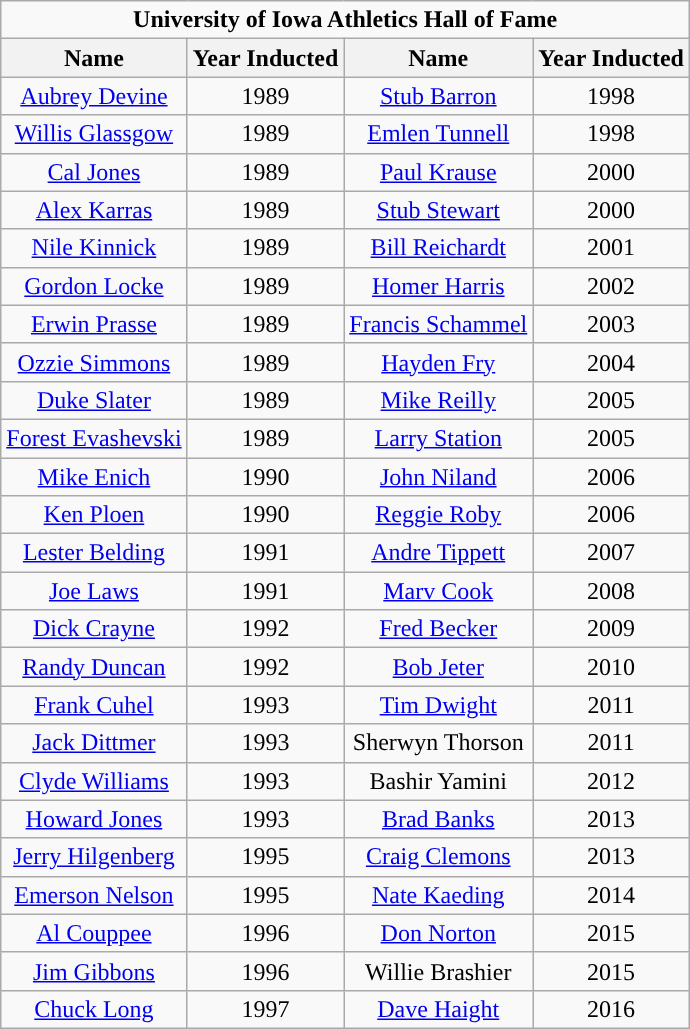<table class="wikitable sortable" style="text-align:center">
<tr>
<td colspan="4"><strong>University of Iowa Athletics Hall of Fame</strong></td>
</tr>
<tr>
<th>Name</th>
<th>Year Inducted</th>
<th>Name</th>
<th>Year Inducted</th>
</tr>
<tr>
<td><a href='#'>Aubrey Devine</a></td>
<td>1989</td>
<td><a href='#'>Stub Barron</a></td>
<td>1998</td>
</tr>
<tr>
<td><a href='#'>Willis Glassgow</a></td>
<td>1989</td>
<td><a href='#'>Emlen Tunnell</a></td>
<td>1998</td>
</tr>
<tr>
<td><a href='#'>Cal Jones</a></td>
<td>1989</td>
<td><a href='#'>Paul Krause</a></td>
<td>2000</td>
</tr>
<tr>
<td><a href='#'>Alex Karras</a></td>
<td>1989</td>
<td><a href='#'>Stub Stewart</a></td>
<td>2000</td>
</tr>
<tr>
<td><a href='#'>Nile Kinnick</a></td>
<td>1989</td>
<td><a href='#'>Bill Reichardt</a></td>
<td>2001</td>
</tr>
<tr>
<td><a href='#'>Gordon Locke</a></td>
<td>1989</td>
<td><a href='#'>Homer Harris</a></td>
<td>2002</td>
</tr>
<tr>
<td><a href='#'>Erwin Prasse</a></td>
<td>1989</td>
<td><a href='#'>Francis Schammel</a></td>
<td>2003</td>
</tr>
<tr>
<td><a href='#'>Ozzie Simmons</a></td>
<td>1989</td>
<td><a href='#'>Hayden Fry</a></td>
<td>2004</td>
</tr>
<tr>
<td><a href='#'>Duke Slater</a></td>
<td>1989</td>
<td><a href='#'>Mike Reilly</a></td>
<td>2005</td>
</tr>
<tr>
<td><a href='#'>Forest Evashevski</a></td>
<td>1989</td>
<td><a href='#'>Larry Station</a></td>
<td>2005</td>
</tr>
<tr>
<td><a href='#'>Mike Enich</a></td>
<td>1990</td>
<td><a href='#'>John Niland</a></td>
<td>2006</td>
</tr>
<tr>
<td><a href='#'>Ken Ploen</a></td>
<td>1990</td>
<td><a href='#'>Reggie Roby</a></td>
<td>2006</td>
</tr>
<tr>
<td><a href='#'>Lester Belding</a></td>
<td>1991</td>
<td><a href='#'>Andre Tippett</a></td>
<td>2007</td>
</tr>
<tr>
<td><a href='#'>Joe Laws</a></td>
<td>1991</td>
<td><a href='#'>Marv Cook</a></td>
<td>2008</td>
</tr>
<tr>
<td><a href='#'>Dick Crayne</a></td>
<td>1992</td>
<td><a href='#'>Fred Becker</a></td>
<td>2009</td>
</tr>
<tr>
<td><a href='#'>Randy Duncan</a></td>
<td>1992</td>
<td><a href='#'>Bob Jeter</a></td>
<td>2010</td>
</tr>
<tr>
<td><a href='#'>Frank Cuhel</a></td>
<td>1993</td>
<td><a href='#'>Tim Dwight</a></td>
<td>2011</td>
</tr>
<tr>
<td><a href='#'>Jack Dittmer</a></td>
<td>1993</td>
<td>Sherwyn Thorson</td>
<td>2011</td>
</tr>
<tr>
<td><a href='#'>Clyde Williams</a></td>
<td>1993</td>
<td>Bashir Yamini</td>
<td>2012</td>
</tr>
<tr>
<td><a href='#'>Howard Jones</a></td>
<td>1993</td>
<td><a href='#'>Brad Banks</a></td>
<td>2013</td>
</tr>
<tr>
<td><a href='#'>Jerry Hilgenberg</a></td>
<td>1995</td>
<td><a href='#'>Craig Clemons</a></td>
<td>2013</td>
</tr>
<tr>
<td><a href='#'>Emerson Nelson</a></td>
<td>1995</td>
<td><a href='#'>Nate Kaeding</a></td>
<td>2014</td>
</tr>
<tr>
<td><a href='#'>Al Couppee</a></td>
<td>1996</td>
<td><a href='#'>Don Norton</a></td>
<td>2015</td>
</tr>
<tr>
<td><a href='#'>Jim Gibbons</a></td>
<td>1996</td>
<td>Willie Brashier</td>
<td>2015</td>
</tr>
<tr>
<td><a href='#'>Chuck Long</a></td>
<td>1997</td>
<td><a href='#'>Dave Haight</a></td>
<td>2016</td>
</tr>
</table>
